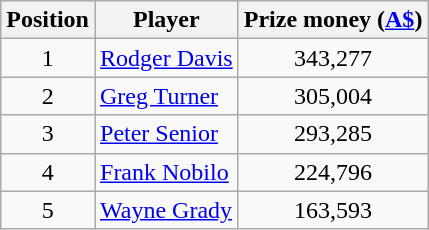<table class="wikitable">
<tr>
<th>Position</th>
<th>Player</th>
<th>Prize money (<a href='#'>A$</a>)</th>
</tr>
<tr>
<td align=center>1</td>
<td> <a href='#'>Rodger Davis</a></td>
<td align=center>343,277</td>
</tr>
<tr>
<td align=center>2</td>
<td> <a href='#'>Greg Turner</a></td>
<td align=center>305,004</td>
</tr>
<tr>
<td align=center>3</td>
<td> <a href='#'>Peter Senior</a></td>
<td align=center>293,285</td>
</tr>
<tr>
<td align=center>4</td>
<td> <a href='#'>Frank Nobilo</a></td>
<td align=center>224,796</td>
</tr>
<tr>
<td align=center>5</td>
<td> <a href='#'>Wayne Grady</a></td>
<td align=center>163,593</td>
</tr>
</table>
